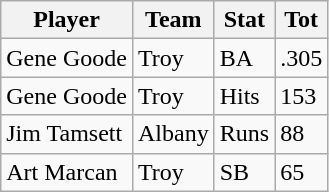<table class="wikitable">
<tr>
<th>Player</th>
<th>Team</th>
<th>Stat</th>
<th>Tot</th>
</tr>
<tr>
<td>Gene Goode</td>
<td>Troy</td>
<td>BA</td>
<td>.305</td>
</tr>
<tr>
<td>Gene Goode</td>
<td>Troy</td>
<td>Hits</td>
<td>153</td>
</tr>
<tr>
<td>Jim Tamsett</td>
<td>Albany</td>
<td>Runs</td>
<td>88</td>
</tr>
<tr>
<td>Art Marcan</td>
<td>Troy</td>
<td>SB</td>
<td>65</td>
</tr>
</table>
